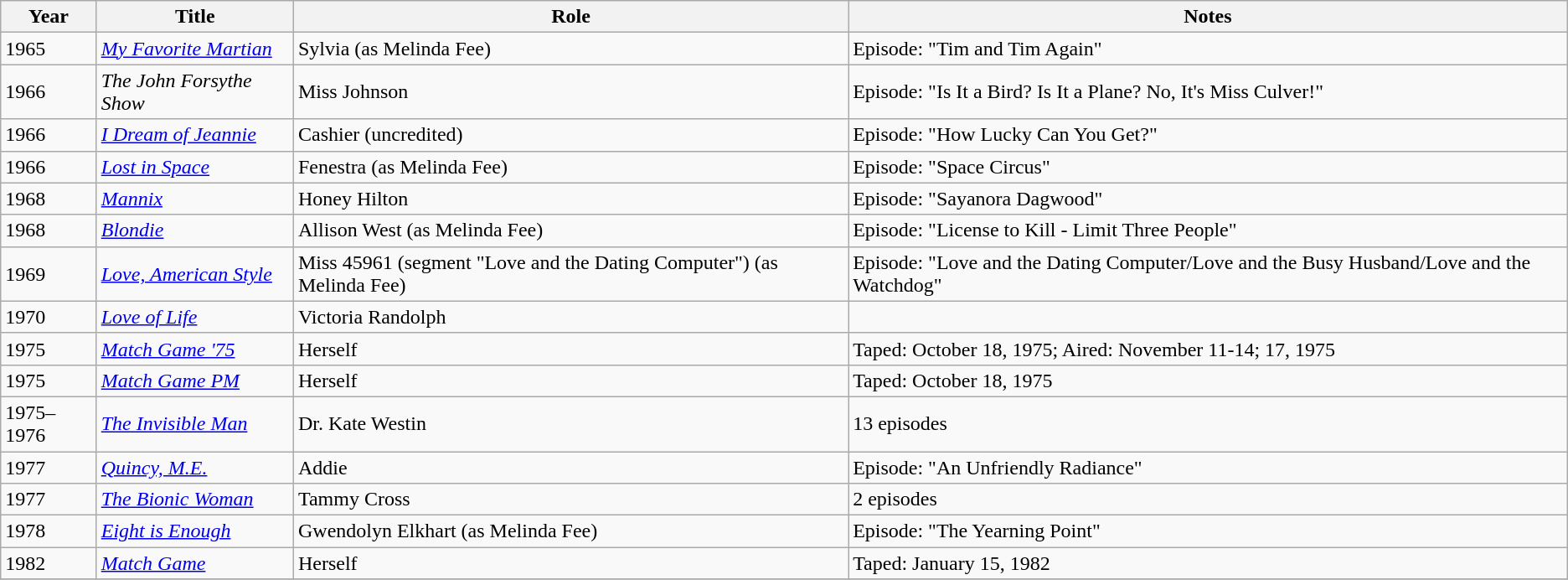<table class="wikitable sortable">
<tr>
<th>Year</th>
<th>Title</th>
<th>Role</th>
<th class="unsortable">Notes</th>
</tr>
<tr>
<td>1965</td>
<td><em><a href='#'>My Favorite Martian</a></em></td>
<td>Sylvia (as Melinda Fee)</td>
<td>Episode: "Tim and Tim Again"</td>
</tr>
<tr>
<td>1966</td>
<td><em>The John Forsythe Show</em></td>
<td>Miss Johnson</td>
<td>Episode: "Is It a Bird? Is It a Plane? No, It's Miss Culver!"</td>
</tr>
<tr>
<td>1966</td>
<td><em><a href='#'>I Dream of Jeannie</a></em></td>
<td>Cashier (uncredited)</td>
<td>Episode: "How Lucky Can You Get?"</td>
</tr>
<tr>
<td>1966</td>
<td><em><a href='#'>Lost in Space</a></em></td>
<td>Fenestra (as Melinda Fee)</td>
<td>Episode: "Space Circus"</td>
</tr>
<tr>
<td>1968</td>
<td><em><a href='#'>Mannix</a></em></td>
<td>Honey Hilton</td>
<td>Episode: "Sayanora Dagwood"</td>
</tr>
<tr>
<td>1968</td>
<td><em><a href='#'>Blondie</a></em></td>
<td>Allison West (as Melinda Fee)</td>
<td>Episode: "License to Kill - Limit Three People"</td>
</tr>
<tr>
<td>1969</td>
<td><em><a href='#'>Love, American Style</a></em></td>
<td>Miss 45961 (segment "Love and the Dating Computer") (as Melinda Fee)</td>
<td>Episode: "Love and the Dating Computer/Love and the Busy Husband/Love and the Watchdog"</td>
</tr>
<tr>
<td>1970</td>
<td><em><a href='#'>Love of Life</a></em></td>
<td>Victoria Randolph</td>
</tr>
<tr>
<td>1975</td>
<td><em><a href='#'>Match Game '75</a></em></td>
<td>Herself</td>
<td>Taped: October 18, 1975; Aired: November 11-14; 17, 1975</td>
</tr>
<tr>
<td>1975</td>
<td><em><a href='#'>Match Game PM</a></em></td>
<td>Herself</td>
<td>Taped: October 18, 1975</td>
</tr>
<tr>
<td>1975–1976</td>
<td><em><a href='#'>The Invisible Man</a></em></td>
<td>Dr. Kate Westin</td>
<td>13 episodes</td>
</tr>
<tr>
<td>1977</td>
<td><em><a href='#'>Quincy, M.E.</a></em></td>
<td>Addie</td>
<td>Episode: "An Unfriendly Radiance"</td>
</tr>
<tr>
<td>1977</td>
<td><em><a href='#'>The Bionic Woman</a></em></td>
<td>Tammy Cross</td>
<td>2 episodes</td>
</tr>
<tr>
<td>1978</td>
<td><em><a href='#'>Eight is Enough</a></em></td>
<td>Gwendolyn Elkhart (as Melinda Fee)</td>
<td>Episode: "The Yearning Point"</td>
</tr>
<tr>
<td>1982</td>
<td><em><a href='#'>Match Game</a></em></td>
<td>Herself</td>
<td>Taped: January 15, 1982</td>
</tr>
<tr>
</tr>
</table>
